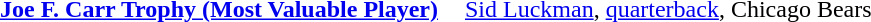<table cellpadding="3" cellspacing="1">
<tr>
<td><strong><a href='#'>Joe F. Carr Trophy (Most Valuable Player)</a></strong></td>
<td> </td>
<td><a href='#'>Sid Luckman</a>, <a href='#'>quarterback</a>, Chicago Bears</td>
</tr>
</table>
